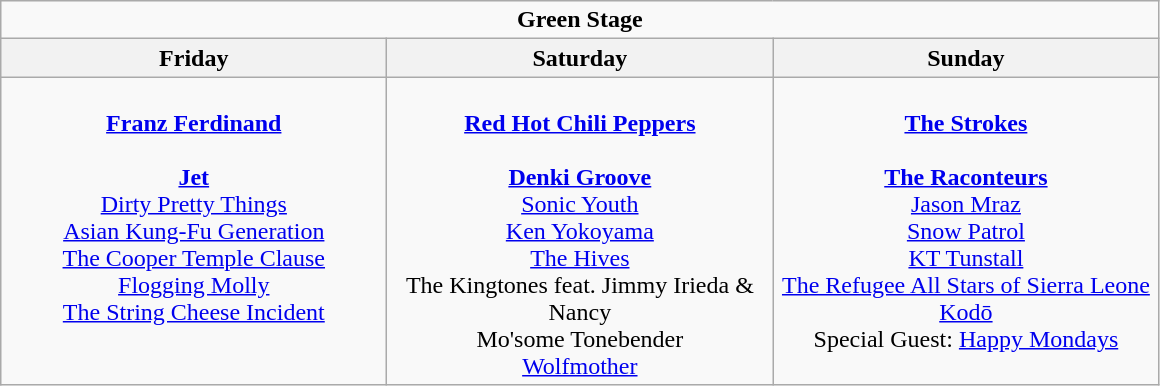<table class="wikitable">
<tr>
<td colspan="3" style="text-align:center;"><strong>Green Stage</strong></td>
</tr>
<tr>
<th>Friday</th>
<th>Saturday</th>
<th>Sunday</th>
</tr>
<tr>
<td style="text-align:center; vertical-align:top; width:250px;"><br><strong><a href='#'>Franz Ferdinand</a></strong>
<br>
<br> <strong><a href='#'>Jet</a></strong>
<br> <a href='#'>Dirty Pretty Things</a>
<br> <a href='#'>Asian Kung-Fu Generation</a>
<br> <a href='#'>The Cooper Temple Clause</a>
<br> <a href='#'>Flogging Molly</a>
<br> <a href='#'>The String Cheese Incident</a></td>
<td style="text-align:center; vertical-align:top; width:250px;"><br><strong><a href='#'>Red Hot Chili Peppers</a></strong>
<br>
<br> <strong><a href='#'>Denki Groove</a></strong>
<br> <a href='#'>Sonic Youth</a>
<br> <a href='#'>Ken Yokoyama</a>
<br> <a href='#'>The Hives</a>
<br> The Kingtones feat. Jimmy Irieda & Nancy
<br> Mo'some Tonebender
<br> <a href='#'>Wolfmother</a></td>
<td style="text-align:center; vertical-align:top; width:250px;"><br><strong><a href='#'>The Strokes</a></strong>
<br>
<br> <strong><a href='#'>The Raconteurs</a></strong>
<br> <a href='#'>Jason Mraz</a>
<br> <a href='#'>Snow Patrol</a>
<br> <a href='#'>KT Tunstall</a>
<br> <a href='#'>The Refugee All Stars of Sierra Leone</a>
<br> <a href='#'>Kodō</a>
<br> Special Guest: <a href='#'>Happy Mondays</a></td>
</tr>
</table>
